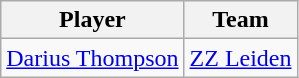<table class="wikitable">
<tr>
<th>Player</th>
<th>Team</th>
</tr>
<tr>
<td> <a href='#'>Darius Thompson</a></td>
<td><a href='#'>ZZ Leiden</a></td>
</tr>
</table>
